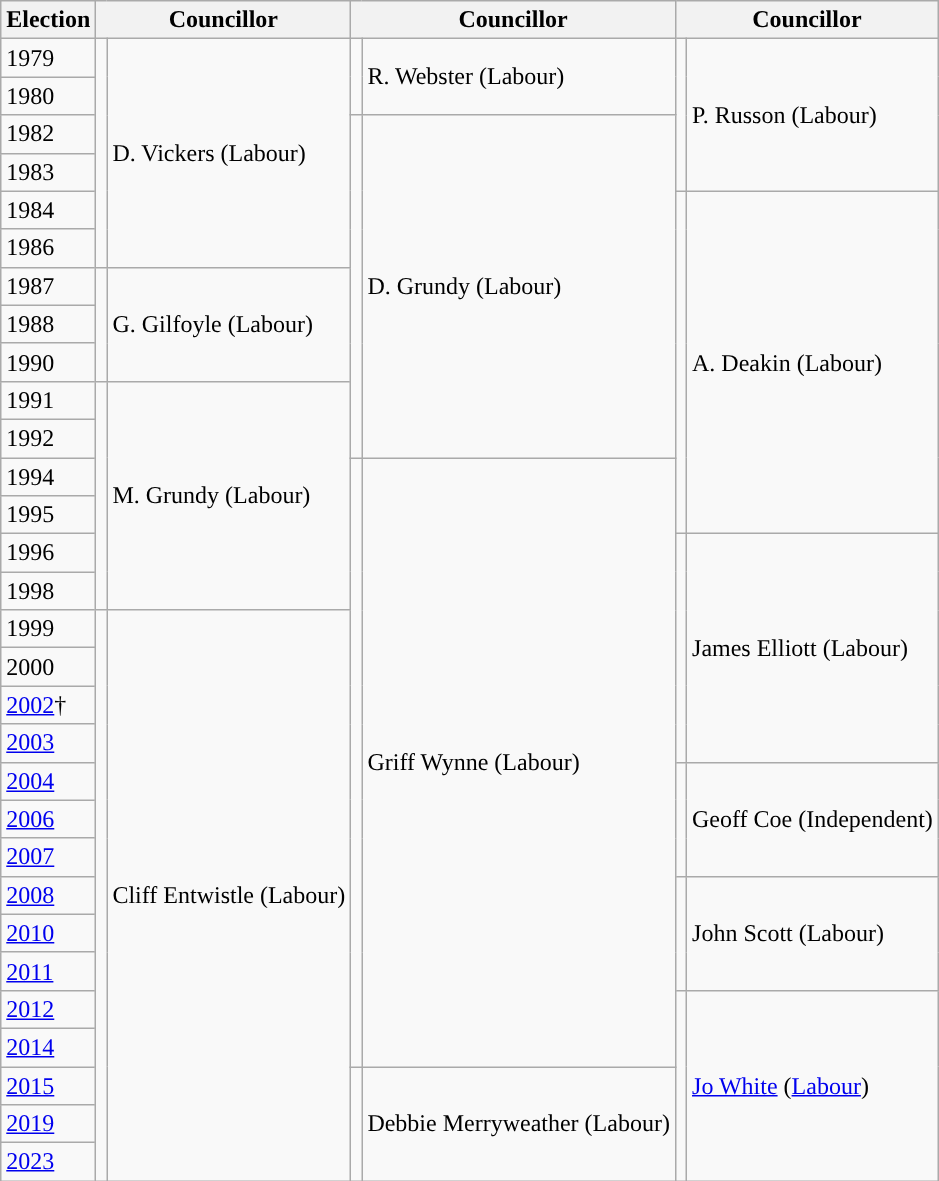<table class="wikitable">
<tr>
<th>Election</th>
<th colspan="2">Councillor</th>
<th colspan="2">Councillor</th>
<th colspan="2">Councillor</th>
</tr>
<tr>
<td>1979</td>
<td rowspan="6" style="background-color: "></td>
<td rowspan="6">D. Vickers (Labour)</td>
<td rowspan="2" style="background-color: "></td>
<td rowspan="2">R. Webster (Labour)</td>
<td rowspan="4" style="background-color: "></td>
<td rowspan="4">P. Russon (Labour)</td>
</tr>
<tr>
<td>1980</td>
</tr>
<tr>
<td>1982</td>
<td rowspan="9" style="background-color: "></td>
<td rowspan="9">D. Grundy (Labour)</td>
</tr>
<tr>
<td>1983</td>
</tr>
<tr>
<td>1984</td>
<td rowspan="9" style="background-color: "></td>
<td rowspan="9">A. Deakin (Labour)</td>
</tr>
<tr>
<td>1986</td>
</tr>
<tr>
<td>1987</td>
<td rowspan="3" style="background-color: "></td>
<td rowspan="3">G. Gilfoyle (Labour)</td>
</tr>
<tr>
<td>1988</td>
</tr>
<tr>
<td>1990</td>
</tr>
<tr>
<td>1991</td>
<td rowspan="6" style="background-color: "></td>
<td rowspan="6">M. Grundy (Labour)</td>
</tr>
<tr>
<td>1992</td>
</tr>
<tr>
<td>1994</td>
<td rowspan="16" style="background-color: "></td>
<td rowspan="16">Griff Wynne (Labour)</td>
</tr>
<tr>
<td>1995</td>
</tr>
<tr>
<td>1996</td>
<td rowspan="6" style="background-color: "></td>
<td rowspan="6">James Elliott (Labour)</td>
</tr>
<tr>
<td>1998</td>
</tr>
<tr>
<td>1999</td>
<td rowspan="15" style="background-color: "></td>
<td rowspan="15">Cliff Entwistle (Labour)</td>
</tr>
<tr>
<td>2000</td>
</tr>
<tr>
<td><a href='#'>2002</a>†</td>
</tr>
<tr>
<td><a href='#'>2003</a></td>
</tr>
<tr>
<td><a href='#'>2004</a></td>
<td rowspan="3" style="background-color: "></td>
<td rowspan="3">Geoff Coe (Independent)</td>
</tr>
<tr>
<td><a href='#'>2006</a></td>
</tr>
<tr>
<td><a href='#'>2007</a></td>
</tr>
<tr>
<td><a href='#'>2008</a></td>
<td rowspan="3" style="background-color: "></td>
<td rowspan="3">John Scott (Labour)</td>
</tr>
<tr>
<td><a href='#'>2010</a></td>
</tr>
<tr>
<td><a href='#'>2011</a></td>
</tr>
<tr>
<td><a href='#'>2012</a></td>
<td rowspan="5" style="background-color: "></td>
<td rowspan="5"><a href='#'>Jo White</a> (<a href='#'>Labour</a>)</td>
</tr>
<tr>
<td><a href='#'>2014</a></td>
</tr>
<tr>
<td><a href='#'>2015</a></td>
<td rowspan="3" style="background-color: "></td>
<td rowspan="3">Debbie Merryweather (Labour)</td>
</tr>
<tr>
<td><a href='#'>2019</a></td>
</tr>
<tr>
<td><a href='#'>2023</a></td>
</tr>
</table>
